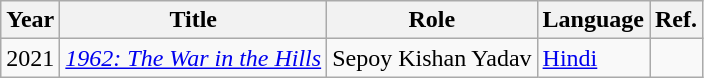<table class="wikitable sortable">
<tr>
<th>Year</th>
<th>Title</th>
<th>Role</th>
<th>Language</th>
<th>Ref.</th>
</tr>
<tr>
<td>2021</td>
<td><em><a href='#'>1962: The War in the Hills</a></em></td>
<td>Sepoy Kishan Yadav</td>
<td><a href='#'>Hindi</a></td>
<td></td>
</tr>
</table>
